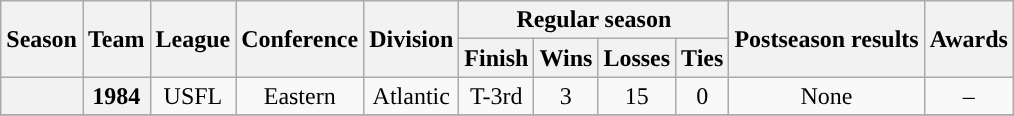<table class="wikitable" style="text-align:center;">
<tr>
<th rowspan="2">Season</th>
<th rowspan="2">Team</th>
<th rowspan="2">League</th>
<th rowspan="2">Conference</th>
<th rowspan="2">Division</th>
<th colspan="4">Regular season</th>
<th rowspan="2">Postseason results</th>
<th rowspan="2">Awards</th>
</tr>
<tr>
<th>Finish</th>
<th>Wins</th>
<th>Losses</th>
<th>Ties</th>
</tr>
<tr>
<th></th>
<th>1984</th>
<td>USFL</td>
<td>Eastern</td>
<td>Atlantic</td>
<td>T-3rd</td>
<td>3</td>
<td>15</td>
<td>0</td>
<td>None</td>
<td>–</td>
</tr>
<tr>
</tr>
</table>
